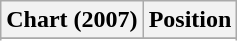<table class="wikitable plainrowheaders sortable" style="text-align:center;">
<tr>
<th scope="col">Chart (2007)</th>
<th scope="col">Position</th>
</tr>
<tr>
</tr>
<tr>
</tr>
</table>
